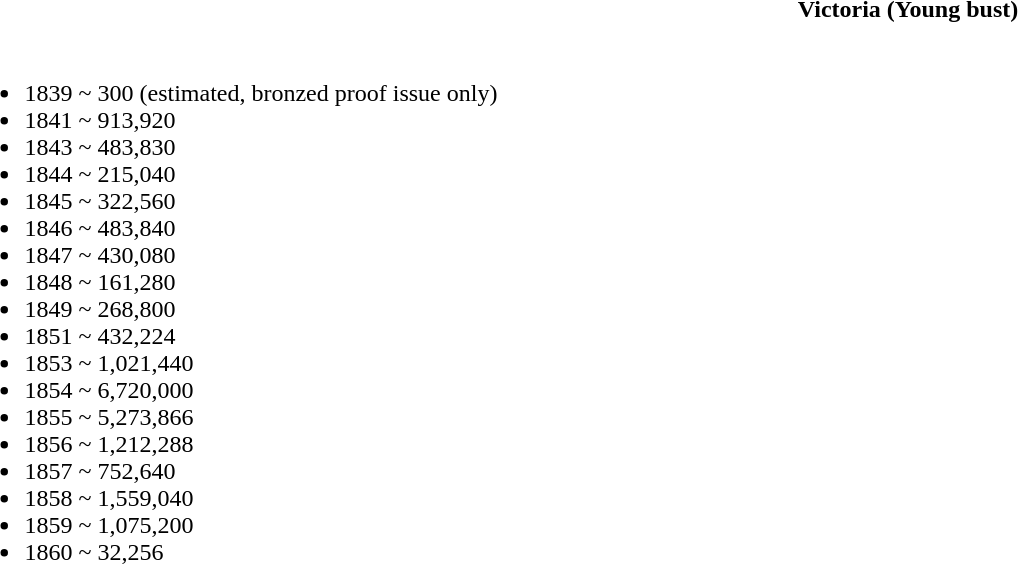<table class="toccolours collapsible" style="width:100%; background:inherit">
<tr>
<th>Victoria (Young bust)</th>
</tr>
<tr>
<td><br><ul><li>1839 ~ 300 (estimated, bronzed proof issue only)</li><li>1841 ~ 913,920</li><li>1843 ~ 483,830</li><li>1844 ~ 215,040</li><li>1845 ~ 322,560</li><li>1846 ~ 483,840</li><li>1847 ~ 430,080</li><li>1848 ~ 161,280</li><li>1849 ~ 268,800</li><li>1851 ~ 432,224</li><li>1853 ~ 1,021,440</li><li>1854 ~ 6,720,000</li><li>1855 ~	5,273,866</li><li>1856 ~ 1,212,288</li><li>1857 ~ 752,640</li><li>1858 ~ 1,559,040</li><li>1859 ~ 1,075,200</li><li>1860 ~ 32,256</li></ul></td>
</tr>
</table>
